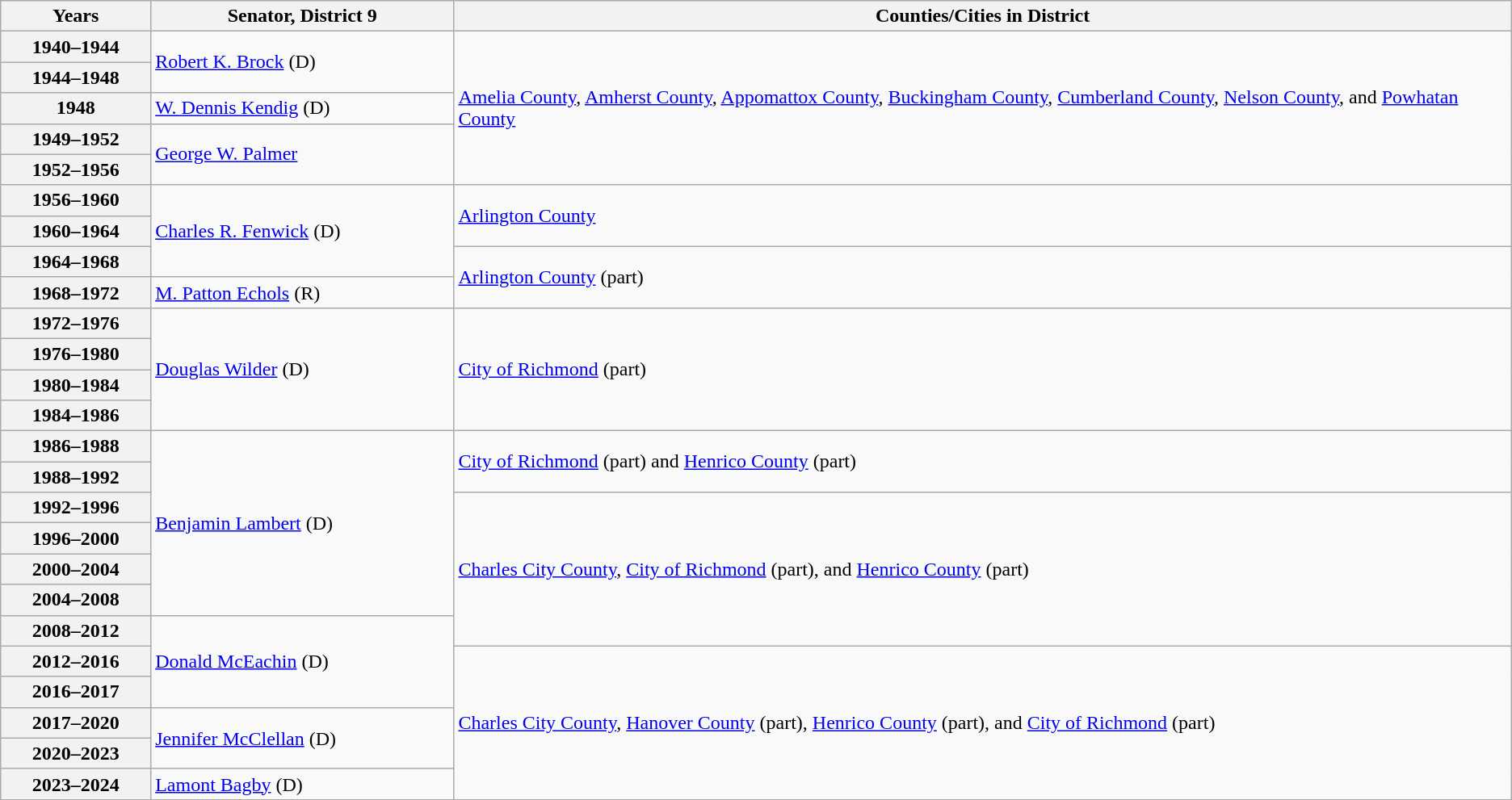<table class="wikitable">
<tr>
<th>Years</th>
<th>Senator, District 9</th>
<th width=70%>Counties/Cities in District</th>
</tr>
<tr>
<th>1940–1944</th>
<td rowspan = 2 ><a href='#'>Robert K. Brock</a> (D)</td>
<td rowspan = 5><a href='#'>Amelia County</a>, <a href='#'>Amherst County</a>, <a href='#'>Appomattox County</a>, <a href='#'>Buckingham County</a>, <a href='#'>Cumberland County</a>, <a href='#'>Nelson County</a>, and <a href='#'>Powhatan County</a></td>
</tr>
<tr>
<th>1944–1948</th>
</tr>
<tr>
<th>1948</th>
<td><a href='#'>W. Dennis Kendig</a> (D)</td>
</tr>
<tr>
<th>1949–1952</th>
<td rowspan = 2 ><a href='#'>George W. Palmer</a></td>
</tr>
<tr>
<th>1952–1956</th>
</tr>
<tr>
<th>1956–1960</th>
<td rowspan = 3 ><a href='#'>Charles R. Fenwick</a> (D)</td>
<td rowspan = 2><a href='#'>Arlington County</a></td>
</tr>
<tr>
<th>1960–1964</th>
</tr>
<tr>
<th>1964–1968</th>
<td rowspan=2><a href='#'>Arlington County</a> (part)</td>
</tr>
<tr>
<th>1968–1972</th>
<td><a href='#'>M. Patton Echols</a> (R)</td>
</tr>
<tr>
<th>1972–1976</th>
<td rowspan = 4 ><a href='#'>Douglas Wilder</a> (D)</td>
<td rowspan = 4><a href='#'>City of Richmond</a> (part)</td>
</tr>
<tr>
<th>1976–1980</th>
</tr>
<tr>
<th>1980–1984</th>
</tr>
<tr>
<th>1984–1986</th>
</tr>
<tr>
<th>1986–1988</th>
<td rowspan = 6 ><a href='#'>Benjamin Lambert</a> (D)</td>
<td rowspan = 2><a href='#'>City of Richmond</a> (part) and <a href='#'>Henrico County</a> (part)</td>
</tr>
<tr>
<th>1988–1992</th>
</tr>
<tr>
<th>1992–1996</th>
<td rowspan = 5><a href='#'>Charles City County</a>, <a href='#'>City of Richmond</a> (part), and <a href='#'>Henrico County</a> (part)</td>
</tr>
<tr>
<th>1996–2000</th>
</tr>
<tr>
<th>2000–2004</th>
</tr>
<tr>
<th>2004–2008</th>
</tr>
<tr>
<th>2008–2012</th>
<td rowspan = 3 ><a href='#'>Donald McEachin</a> (D)</td>
</tr>
<tr>
<th>2012–2016</th>
<td rowspan = 5><a href='#'>Charles City County</a>, <a href='#'>Hanover County</a> (part), <a href='#'>Henrico County</a> (part), and <a href='#'>City of Richmond</a> (part)</td>
</tr>
<tr>
<th>2016–2017</th>
</tr>
<tr>
<th>2017–2020</th>
<td rowspan = 2 ><a href='#'>Jennifer McClellan</a> (D)</td>
</tr>
<tr>
<th>2020–2023</th>
</tr>
<tr>
<th>2023–2024</th>
<td><a href='#'>Lamont Bagby</a> (D)</td>
</tr>
</table>
